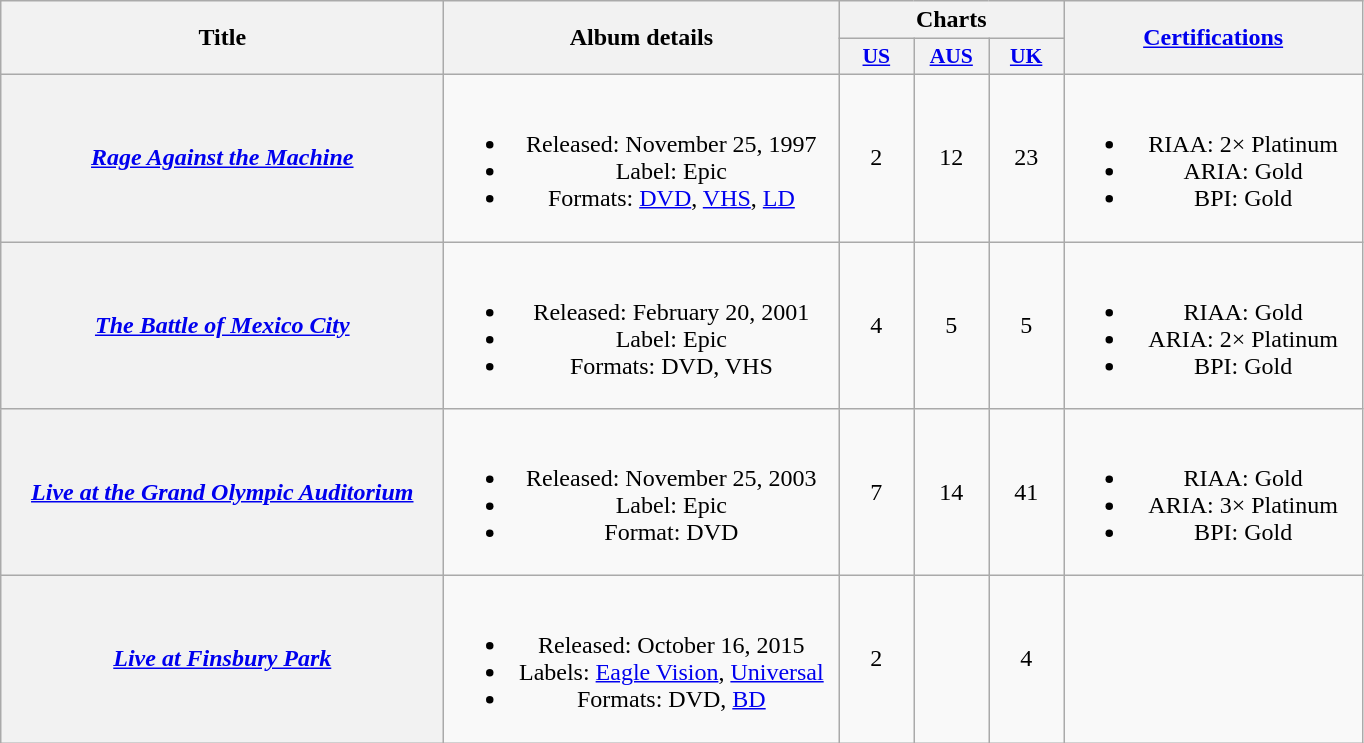<table class="wikitable plainrowheaders" style="text-align:center;">
<tr>
<th scope="col" rowspan="2" style="width:18em;">Title</th>
<th scope="col" rowspan="2" style="width:16em;">Album details</th>
<th scope="col" colspan="3">Charts</th>
<th scope="col" rowspan="2" style="width:12em;"><a href='#'>Certifications</a></th>
</tr>
<tr>
<th scope="col" style="width:3em;font-size:90%;"><a href='#'>US</a><br></th>
<th scope="col" style="width:3em;font-size:90%;"><a href='#'>AUS</a><br></th>
<th scope="col" style="width:3em;font-size:90%;"><a href='#'>UK</a><br></th>
</tr>
<tr>
<th scope="row"><em><a href='#'>Rage Against the Machine</a></em></th>
<td><br><ul><li>Released: November 25, 1997</li><li>Label: Epic</li><li>Formats: <a href='#'>DVD</a>, <a href='#'>VHS</a>, <a href='#'>LD</a></li></ul></td>
<td>2</td>
<td>12</td>
<td>23</td>
<td><br><ul><li>RIAA: 2× Platinum</li><li>ARIA: Gold</li><li>BPI: Gold</li></ul></td>
</tr>
<tr>
<th scope="row"><em><a href='#'>The Battle of Mexico City</a></em></th>
<td><br><ul><li>Released: February 20, 2001</li><li>Label: Epic</li><li>Formats: DVD, VHS</li></ul></td>
<td>4</td>
<td>5</td>
<td>5</td>
<td><br><ul><li>RIAA: Gold</li><li>ARIA: 2× Platinum</li><li>BPI: Gold</li></ul></td>
</tr>
<tr>
<th scope="row"><em><a href='#'>Live at the Grand Olympic Auditorium</a></em></th>
<td><br><ul><li>Released: November 25, 2003</li><li>Label: Epic</li><li>Format: DVD</li></ul></td>
<td>7</td>
<td>14</td>
<td>41</td>
<td><br><ul><li>RIAA: Gold</li><li>ARIA: 3× Platinum</li><li>BPI: Gold</li></ul></td>
</tr>
<tr>
<th scope="row"><em><a href='#'>Live at Finsbury Park</a></em></th>
<td><br><ul><li>Released: October 16, 2015</li><li>Labels: <a href='#'>Eagle Vision</a>, <a href='#'>Universal</a></li><li>Formats: DVD, <a href='#'>BD</a></li></ul></td>
<td>2</td>
<td></td>
<td>4</td>
<td></td>
</tr>
</table>
